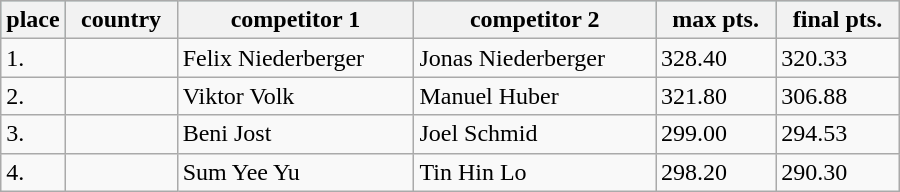<table class="wikitable"  width="600px" |>
<tr bgcolor="#99CCCC">
<th width="5%">place</th>
<th>country</th>
<th>competitor 1</th>
<th>competitor 2</th>
<th>max pts.</th>
<th>final pts.</th>
</tr>
<tr>
<td>1.</td>
<td></td>
<td>Felix Niederberger</td>
<td>Jonas Niederberger</td>
<td>328.40</td>
<td>320.33</td>
</tr>
<tr>
<td>2.</td>
<td></td>
<td>Viktor Volk</td>
<td>Manuel Huber</td>
<td>321.80</td>
<td>306.88</td>
</tr>
<tr>
<td>3.</td>
<td></td>
<td>Beni Jost</td>
<td>Joel Schmid</td>
<td>299.00</td>
<td>294.53</td>
</tr>
<tr>
<td>4.</td>
<td></td>
<td>Sum Yee Yu</td>
<td>Tin Hin Lo</td>
<td>298.20</td>
<td>290.30</td>
</tr>
</table>
